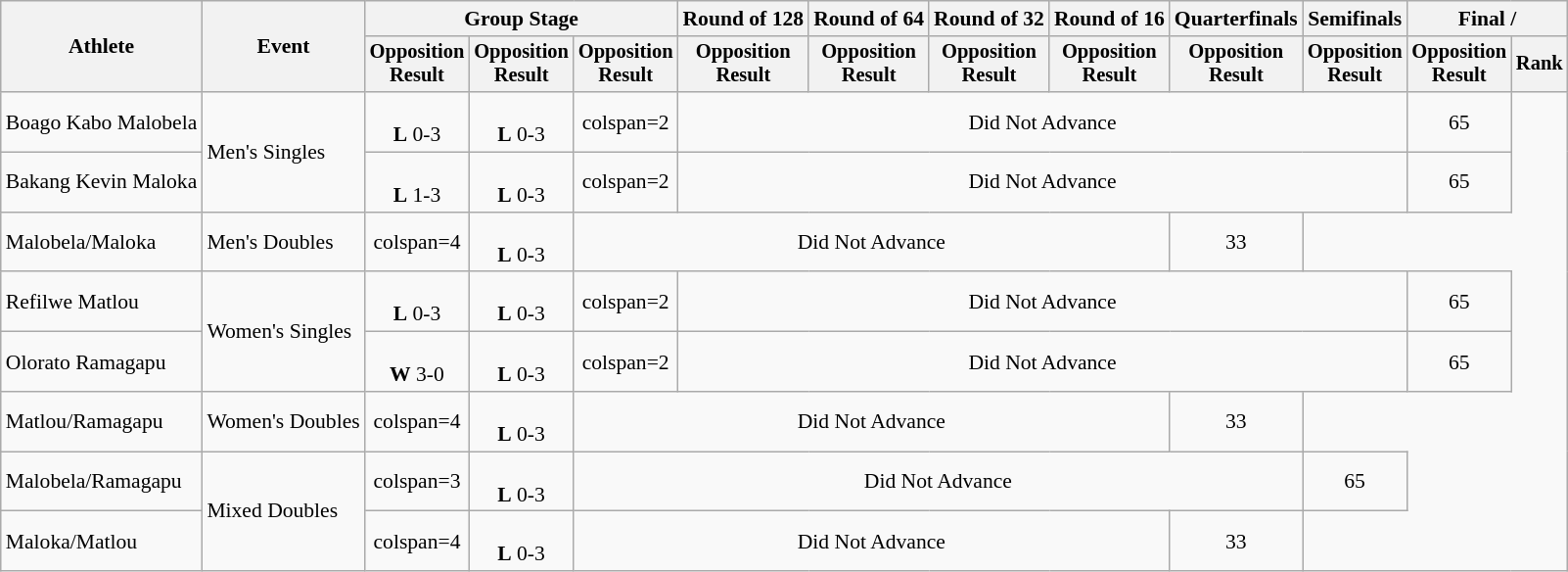<table class="wikitable" style="font-size:90%;">
<tr>
<th rowspan=2>Athlete</th>
<th rowspan=2>Event</th>
<th colspan=3>Group Stage</th>
<th>Round of 128</th>
<th>Round of 64</th>
<th>Round of 32</th>
<th>Round of 16</th>
<th>Quarterfinals</th>
<th>Semifinals</th>
<th colspan=2>Final / </th>
</tr>
<tr style="font-size:95%">
<th>Opposition<br>Result</th>
<th>Opposition<br>Result</th>
<th>Opposition<br>Result</th>
<th>Opposition<br>Result</th>
<th>Opposition<br>Result</th>
<th>Opposition<br>Result</th>
<th>Opposition<br>Result</th>
<th>Opposition<br>Result</th>
<th>Opposition<br>Result</th>
<th>Opposition<br>Result</th>
<th>Rank</th>
</tr>
<tr align=center>
<td align=left>Boago Kabo Malobela</td>
<td align=left rowspan=2>Men's Singles</td>
<td><br><strong>L</strong> 0-3</td>
<td><br><strong>L</strong> 0-3</td>
<td>colspan=2 </td>
<td colspan=6>Did Not Advance</td>
<td>65</td>
</tr>
<tr align=center>
<td align=left>Bakang Kevin Maloka</td>
<td><br><strong>L</strong> 1-3</td>
<td><br><strong>L</strong> 0-3</td>
<td>colspan=2 </td>
<td colspan=6>Did Not Advance</td>
<td>65</td>
</tr>
<tr align=center>
<td align=left>Malobela/Maloka</td>
<td align=left>Men's Doubles</td>
<td>colspan=4 </td>
<td><br><strong>L</strong> 0-3</td>
<td colspan=5>Did Not Advance</td>
<td>33</td>
</tr>
<tr align=center>
<td align=left>Refilwe Matlou</td>
<td align=left rowspan=2>Women's Singles</td>
<td><br><strong>L</strong> 0-3</td>
<td><br><strong>L</strong> 0-3</td>
<td>colspan=2 </td>
<td colspan=6>Did Not Advance</td>
<td>65</td>
</tr>
<tr align=center>
<td align=left>Olorato Ramagapu</td>
<td><br><strong>W</strong> 3-0</td>
<td><br><strong>L</strong> 0-3</td>
<td>colspan=2 </td>
<td colspan=6>Did Not Advance</td>
<td>65</td>
</tr>
<tr align=center>
<td align=left>Matlou/Ramagapu</td>
<td align=left>Women's Doubles</td>
<td>colspan=4 </td>
<td><br><strong>L</strong> 0-3</td>
<td colspan=5>Did Not Advance</td>
<td>33</td>
</tr>
<tr align=center>
<td align=left>Malobela/Ramagapu</td>
<td align=left rowspan=2>Mixed Doubles</td>
<td>colspan=3 </td>
<td><br><strong>L</strong> 0-3</td>
<td colspan=6>Did Not Advance</td>
<td>65</td>
</tr>
<tr align=center>
<td align=left>Maloka/Matlou</td>
<td>colspan=4 </td>
<td><br><strong>L</strong> 0-3</td>
<td colspan=5>Did Not Advance</td>
<td>33</td>
</tr>
</table>
